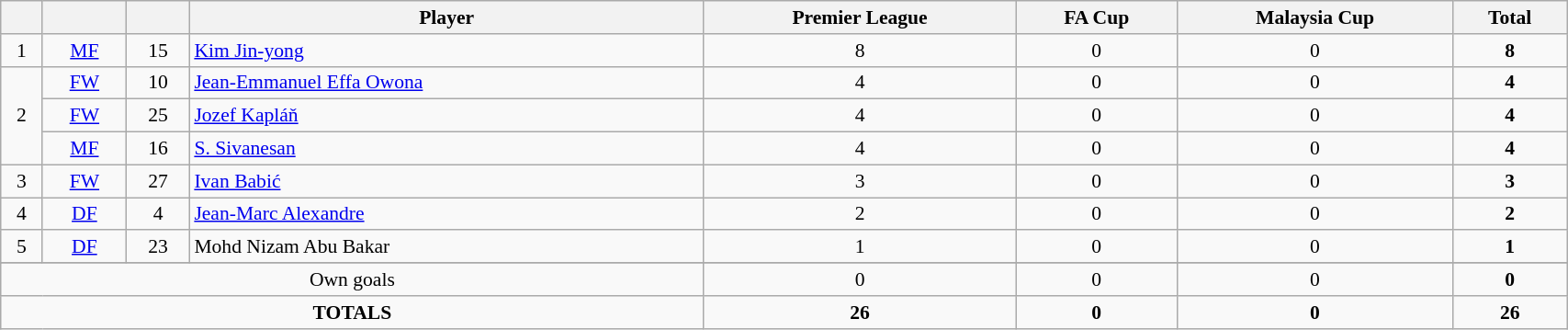<table class="wikitable sortable" style="text-align:Center; font-size:90%; width:90%;">
<tr>
<th></th>
<th></th>
<th></th>
<th>Player</th>
<th>Premier League</th>
<th>FA Cup</th>
<th>Malaysia Cup</th>
<th>Total</th>
</tr>
<tr>
<td>1</td>
<td><a href='#'>MF</a></td>
<td>15</td>
<td align=left> <a href='#'>Kim Jin-yong</a></td>
<td>8</td>
<td>0</td>
<td>0</td>
<td><strong>8</strong></td>
</tr>
<tr>
<td rowspan="3">2</td>
<td><a href='#'>FW</a></td>
<td>10</td>
<td align=left> <a href='#'>Jean-Emmanuel Effa Owona</a></td>
<td>4</td>
<td>0</td>
<td>0</td>
<td><strong>4</strong></td>
</tr>
<tr>
<td><a href='#'>FW</a></td>
<td>25</td>
<td align=left> <a href='#'>Jozef Kapláň</a></td>
<td>4</td>
<td>0</td>
<td>0</td>
<td><strong>4</strong></td>
</tr>
<tr>
<td><a href='#'>MF</a></td>
<td>16</td>
<td align=left> <a href='#'>S. Sivanesan</a></td>
<td>4</td>
<td>0</td>
<td>0</td>
<td><strong>4</strong></td>
</tr>
<tr>
<td>3</td>
<td><a href='#'>FW</a></td>
<td>27</td>
<td align=left> <a href='#'>Ivan Babić</a></td>
<td>3</td>
<td>0</td>
<td>0</td>
<td><strong>3</strong></td>
</tr>
<tr>
<td>4</td>
<td><a href='#'>DF</a></td>
<td>4</td>
<td align=left> <a href='#'>Jean-Marc Alexandre</a></td>
<td>2</td>
<td>0</td>
<td>0</td>
<td><strong>2</strong></td>
</tr>
<tr>
<td>5</td>
<td><a href='#'>DF</a></td>
<td>23</td>
<td align=left> Mohd Nizam Abu Bakar</td>
<td>1</td>
<td>0</td>
<td>0</td>
<td><strong>1</strong></td>
</tr>
<tr>
</tr>
<tr - class="sortbottom">
<td colspan="4">Own goals</td>
<td>0</td>
<td>0</td>
<td>0</td>
<td><strong>0</strong></td>
</tr>
<tr class="sortbottom">
<td colspan=4><strong>TOTALS</strong></td>
<td><strong>26</strong></td>
<td><strong>0</strong></td>
<td><strong>0</strong></td>
<td><strong>26</strong></td>
</tr>
</table>
